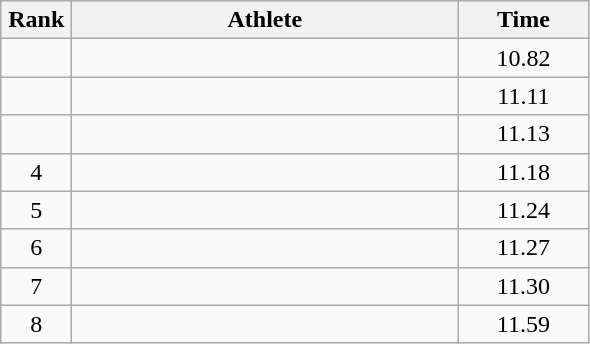<table class=wikitable style="text-align:center">
<tr>
<th width=40>Rank</th>
<th width=250>Athlete</th>
<th width=80>Time</th>
</tr>
<tr>
<td></td>
<td align=left></td>
<td>10.82</td>
</tr>
<tr>
<td></td>
<td align=left></td>
<td>11.11</td>
</tr>
<tr>
<td></td>
<td align=left></td>
<td>11.13</td>
</tr>
<tr>
<td>4</td>
<td align=left></td>
<td>11.18</td>
</tr>
<tr>
<td>5</td>
<td align=left></td>
<td>11.24</td>
</tr>
<tr>
<td>6</td>
<td align=left></td>
<td>11.27</td>
</tr>
<tr>
<td>7</td>
<td align=left></td>
<td>11.30</td>
</tr>
<tr>
<td>8</td>
<td align=left></td>
<td>11.59</td>
</tr>
</table>
